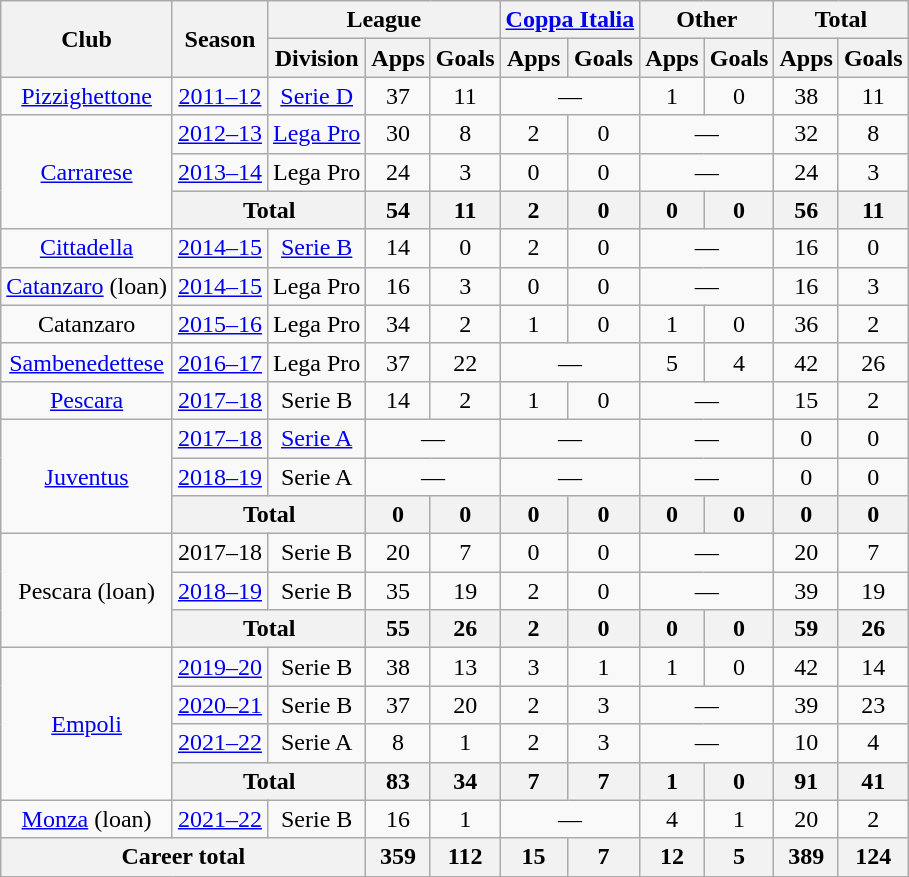<table class="wikitable" style="text-align:center">
<tr>
<th rowspan="2">Club</th>
<th rowspan="2">Season</th>
<th colspan="3">League</th>
<th colspan="2"><a href='#'>Coppa Italia</a></th>
<th colspan="2">Other</th>
<th colspan="2">Total</th>
</tr>
<tr>
<th>Division</th>
<th>Apps</th>
<th>Goals</th>
<th>Apps</th>
<th>Goals</th>
<th>Apps</th>
<th>Goals</th>
<th>Apps</th>
<th>Goals</th>
</tr>
<tr>
<td><a href='#'>Pizzighettone</a></td>
<td><a href='#'>2011–12</a></td>
<td><a href='#'>Serie D</a></td>
<td>37</td>
<td>11</td>
<td colspan="2">—</td>
<td>1</td>
<td>0</td>
<td>38</td>
<td>11</td>
</tr>
<tr>
<td rowspan="3"><a href='#'>Carrarese</a></td>
<td><a href='#'>2012–13</a></td>
<td><a href='#'>Lega Pro</a></td>
<td>30</td>
<td>8</td>
<td>2</td>
<td>0</td>
<td colspan="2">—</td>
<td>32</td>
<td>8</td>
</tr>
<tr>
<td><a href='#'>2013–14</a></td>
<td>Lega Pro</td>
<td>24</td>
<td>3</td>
<td>0</td>
<td>0</td>
<td colspan="2">—</td>
<td>24</td>
<td>3</td>
</tr>
<tr>
<th colspan="2">Total</th>
<th>54</th>
<th>11</th>
<th>2</th>
<th>0</th>
<th>0</th>
<th>0</th>
<th>56</th>
<th>11</th>
</tr>
<tr>
<td><a href='#'>Cittadella</a></td>
<td><a href='#'>2014–15</a></td>
<td><a href='#'>Serie B</a></td>
<td>14</td>
<td>0</td>
<td>2</td>
<td>0</td>
<td colspan="2">—</td>
<td>16</td>
<td>0</td>
</tr>
<tr>
<td><a href='#'>Catanzaro</a> (loan)</td>
<td><a href='#'>2014–15</a></td>
<td>Lega Pro</td>
<td>16</td>
<td>3</td>
<td>0</td>
<td>0</td>
<td colspan="2">—</td>
<td>16</td>
<td>3</td>
</tr>
<tr>
<td>Catanzaro</td>
<td><a href='#'>2015–16</a></td>
<td>Lega Pro</td>
<td>34</td>
<td>2</td>
<td>1</td>
<td>0</td>
<td>1</td>
<td>0</td>
<td>36</td>
<td>2</td>
</tr>
<tr>
<td><a href='#'>Sambenedettese</a></td>
<td><a href='#'>2016–17</a></td>
<td>Lega Pro</td>
<td>37</td>
<td>22</td>
<td colspan="2">—</td>
<td>5</td>
<td>4</td>
<td>42</td>
<td>26</td>
</tr>
<tr>
<td><a href='#'>Pescara</a></td>
<td><a href='#'>2017–18</a></td>
<td>Serie B</td>
<td>14</td>
<td>2</td>
<td>1</td>
<td>0</td>
<td colspan="2">—</td>
<td>15</td>
<td>2</td>
</tr>
<tr>
<td rowspan="3"><a href='#'>Juventus</a></td>
<td><a href='#'>2017–18</a></td>
<td><a href='#'>Serie A</a></td>
<td colspan="2">—</td>
<td colspan="2">—</td>
<td colspan="2">—</td>
<td>0</td>
<td>0</td>
</tr>
<tr>
<td><a href='#'>2018–19</a></td>
<td>Serie A</td>
<td colspan="2">—</td>
<td colspan="2">—</td>
<td colspan="2">—</td>
<td>0</td>
<td>0</td>
</tr>
<tr>
<th colspan="2">Total</th>
<th>0</th>
<th>0</th>
<th>0</th>
<th>0</th>
<th>0</th>
<th>0</th>
<th>0</th>
<th>0</th>
</tr>
<tr>
<td rowspan="3">Pescara (loan)</td>
<td>2017–18</td>
<td>Serie B</td>
<td>20</td>
<td>7</td>
<td>0</td>
<td>0</td>
<td colspan="2">—</td>
<td>20</td>
<td>7</td>
</tr>
<tr>
<td><a href='#'>2018–19</a></td>
<td>Serie B</td>
<td>35</td>
<td>19</td>
<td>2</td>
<td>0</td>
<td colspan="2">—</td>
<td>39</td>
<td>19</td>
</tr>
<tr>
<th colspan="2">Total</th>
<th>55</th>
<th>26</th>
<th>2</th>
<th>0</th>
<th>0</th>
<th>0</th>
<th>59</th>
<th>26</th>
</tr>
<tr>
<td rowspan="4"><a href='#'>Empoli</a></td>
<td><a href='#'>2019–20</a></td>
<td>Serie B</td>
<td>38</td>
<td>13</td>
<td>3</td>
<td>1</td>
<td>1</td>
<td>0</td>
<td>42</td>
<td>14</td>
</tr>
<tr>
<td><a href='#'>2020–21</a></td>
<td>Serie B</td>
<td>37</td>
<td>20</td>
<td>2</td>
<td>3</td>
<td colspan="2">—</td>
<td>39</td>
<td>23</td>
</tr>
<tr>
<td><a href='#'>2021–22</a></td>
<td>Serie A</td>
<td>8</td>
<td>1</td>
<td>2</td>
<td>3</td>
<td colspan="2">—</td>
<td>10</td>
<td>4</td>
</tr>
<tr>
<th colspan="2">Total</th>
<th>83</th>
<th>34</th>
<th>7</th>
<th>7</th>
<th>1</th>
<th>0</th>
<th>91</th>
<th>41</th>
</tr>
<tr>
<td><a href='#'>Monza</a> (loan)</td>
<td><a href='#'>2021–22</a></td>
<td>Serie B</td>
<td>16</td>
<td>1</td>
<td colspan="2">—</td>
<td>4</td>
<td>1</td>
<td>20</td>
<td>2</td>
</tr>
<tr>
<th colspan="3">Career total</th>
<th>359</th>
<th>112</th>
<th>15</th>
<th>7</th>
<th>12</th>
<th>5</th>
<th>389</th>
<th>124</th>
</tr>
</table>
